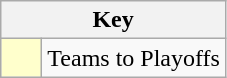<table class="wikitable" style="text-align: center;">
<tr>
<th colspan=2>Key</th>
</tr>
<tr>
<td style="background:#ffffcc; width:20px;"></td>
<td align=left>Teams to Playoffs</td>
</tr>
</table>
